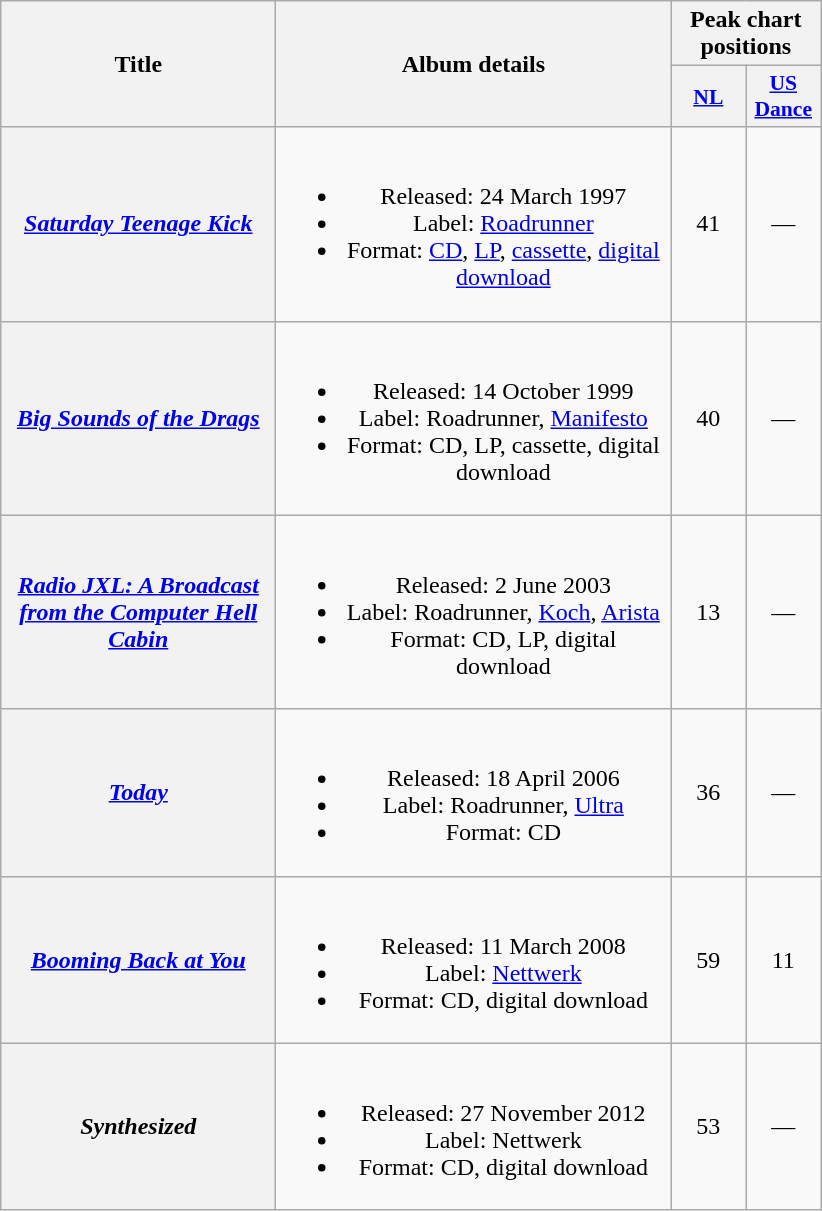<table class="wikitable plainrowheaders" style="text-align:center;">
<tr>
<th scope="col" rowspan="2" style="width:11em;">Title</th>
<th scope="col" rowspan="2" style="width:16em;">Album details</th>
<th scope="col" colspan="2">Peak chart positions</th>
</tr>
<tr>
<th style="width:3em;font-size:90%;"><a href='#'>NL</a><br></th>
<th style="width:3em;font-size:90%;"><a href='#'>US<br>Dance</a><br></th>
</tr>
<tr>
<th scope="row"><em><a href='#'>Saturday Teenage Kick</a></em></th>
<td><br><ul><li>Released: 24 March 1997</li><li>Label: <a href='#'>Roadrunner</a></li><li>Format: <a href='#'>CD</a>, <a href='#'>LP</a>, <a href='#'>cassette</a>, <a href='#'>digital download</a></li></ul></td>
<td>41</td>
<td>—</td>
</tr>
<tr>
<th scope="row"><em><a href='#'>Big Sounds of the Drags</a></em></th>
<td><br><ul><li>Released: 14 October 1999</li><li>Label: Roadrunner, <a href='#'>Manifesto</a></li><li>Format: CD, LP, cassette, digital download</li></ul></td>
<td>40</td>
<td>—</td>
</tr>
<tr>
<th scope="row"><em><a href='#'>Radio JXL: A Broadcast from the Computer Hell Cabin</a></em></th>
<td><br><ul><li>Released: 2 June 2003</li><li>Label: Roadrunner, <a href='#'>Koch</a>, <a href='#'>Arista</a></li><li>Format: CD, LP, digital download</li></ul></td>
<td>13</td>
<td>—</td>
</tr>
<tr>
<th scope="row"><em><a href='#'>Today</a></em></th>
<td><br><ul><li>Released: 18 April 2006</li><li>Label: Roadrunner, <a href='#'>Ultra</a></li><li>Format: CD</li></ul></td>
<td>36</td>
<td>—</td>
</tr>
<tr>
<th scope="row"><em><a href='#'>Booming Back at You</a></em></th>
<td><br><ul><li>Released: 11 March 2008</li><li>Label: <a href='#'>Nettwerk</a></li><li>Format: CD, digital download</li></ul></td>
<td>59</td>
<td>11</td>
</tr>
<tr>
<th scope="row"><em>Synthesized</em></th>
<td><br><ul><li>Released: 27 November 2012</li><li>Label: Nettwerk</li><li>Format: CD, digital download</li></ul></td>
<td>53</td>
<td>—</td>
</tr>
</table>
